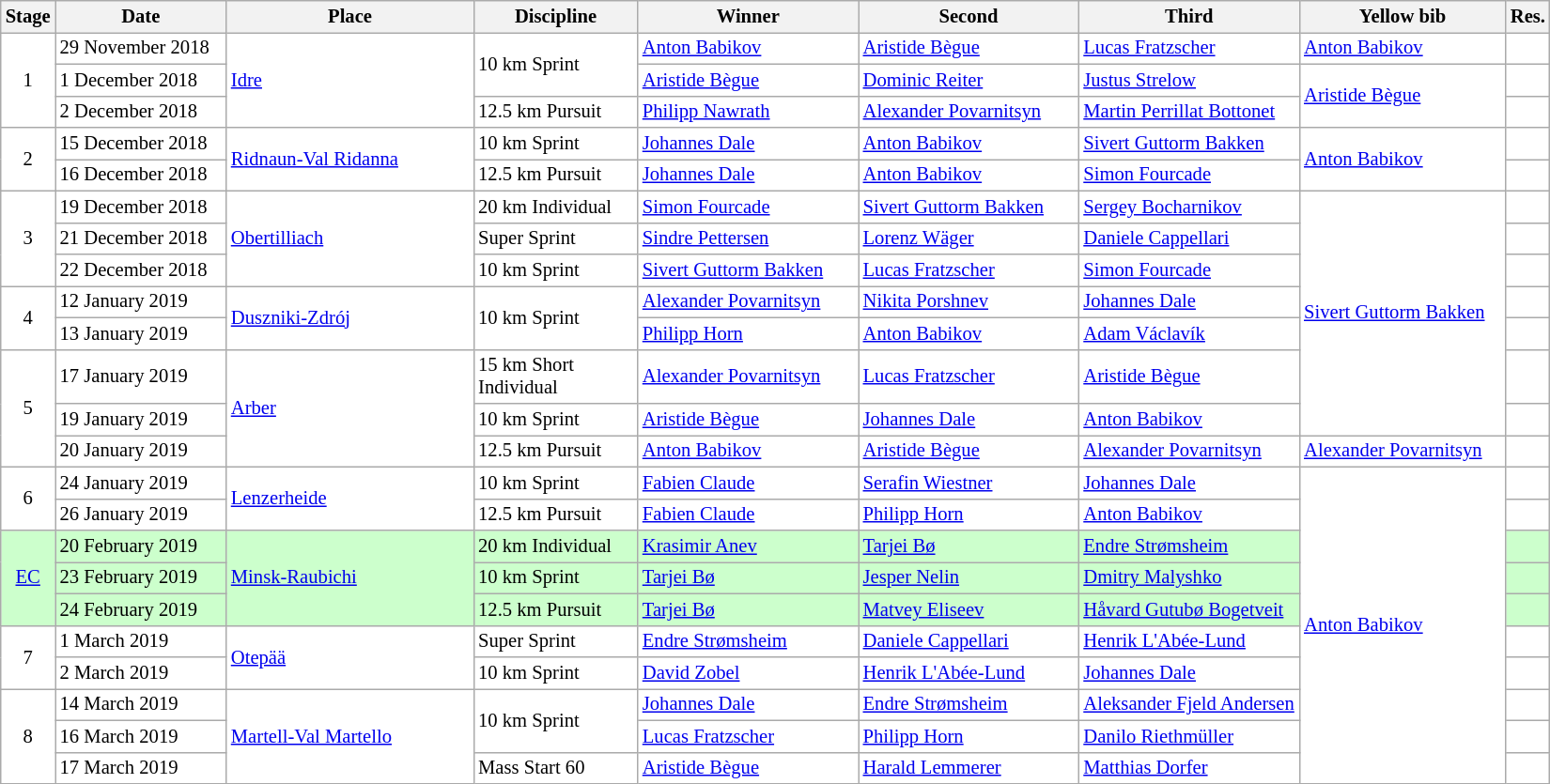<table class="wikitable plainrowheaders" style="background:#fff; font-size:86%; line-height:16px; border:grey solid 1px; border-collapse:collapse;">
<tr>
<th width="20">Stage</th>
<th width="115">Date</th>
<th width="169">Place</th>
<th width="110">Discipline</th>
<th width="150">Winner</th>
<th width="150">Second</th>
<th width="150">Third</th>
<th width="140">Yellow bib <br> </th>
<th width="10">Res.</th>
</tr>
<tr>
<td align=center rowspan="3">1</td>
<td>29 November 2018</td>
<td rowspan="3"> <a href='#'>Idre</a></td>
<td rowspan="2">10 km Sprint</td>
<td> <a href='#'>Anton Babikov</a></td>
<td> <a href='#'>Aristide Bègue</a></td>
<td> <a href='#'>Lucas Fratzscher</a></td>
<td> <a href='#'>Anton Babikov</a></td>
<td></td>
</tr>
<tr>
<td>1 December  2018</td>
<td> <a href='#'>Aristide Bègue</a></td>
<td> <a href='#'>Dominic Reiter</a></td>
<td> <a href='#'>Justus Strelow</a></td>
<td rowspan="2"> <a href='#'>Aristide Bègue</a></td>
<td></td>
</tr>
<tr>
<td>2 December 2018</td>
<td>12.5 km Pursuit</td>
<td> <a href='#'>Philipp Nawrath</a></td>
<td> <a href='#'>Alexander Povarnitsyn</a></td>
<td> <a href='#'>Martin Perrillat Bottonet</a></td>
<td></td>
</tr>
<tr>
<td align=center rowspan="2">2</td>
<td>15 December 2018</td>
<td rowspan="2"> <a href='#'>Ridnaun-Val Ridanna</a></td>
<td>10 km Sprint</td>
<td> <a href='#'>Johannes Dale</a></td>
<td> <a href='#'>Anton Babikov</a></td>
<td> <a href='#'>Sivert Guttorm Bakken</a></td>
<td rowspan="2"> <a href='#'>Anton Babikov</a></td>
<td></td>
</tr>
<tr>
<td>16 December  2018</td>
<td>12.5 km Pursuit</td>
<td> <a href='#'>Johannes Dale</a></td>
<td> <a href='#'>Anton Babikov</a></td>
<td> <a href='#'>Simon Fourcade</a></td>
<td></td>
</tr>
<tr>
<td align=center rowspan="3">3</td>
<td>19 December 2018</td>
<td rowspan="3"> <a href='#'>Obertilliach</a></td>
<td>20 km Individual</td>
<td> <a href='#'>Simon Fourcade</a></td>
<td> <a href='#'>Sivert Guttorm Bakken</a></td>
<td> <a href='#'>Sergey Bocharnikov</a></td>
<td rowspan="7"> <a href='#'>Sivert Guttorm Bakken</a></td>
<td></td>
</tr>
<tr>
<td>21 December 2018</td>
<td>Super Sprint</td>
<td> <a href='#'>Sindre Pettersen</a></td>
<td> <a href='#'>Lorenz Wäger</a></td>
<td> <a href='#'>Daniele Cappellari</a></td>
<td></td>
</tr>
<tr>
<td>22 December 2018</td>
<td>10 km Sprint</td>
<td> <a href='#'>Sivert Guttorm Bakken</a></td>
<td> <a href='#'>Lucas Fratzscher</a></td>
<td> <a href='#'>Simon Fourcade</a></td>
<td></td>
</tr>
<tr>
<td align=center rowspan="2">4</td>
<td>12 January 2019</td>
<td rowspan="2"> <a href='#'>Duszniki-Zdrój</a></td>
<td rowspan="2">10 km Sprint</td>
<td> <a href='#'>Alexander Povarnitsyn</a></td>
<td> <a href='#'>Nikita Porshnev</a></td>
<td> <a href='#'>Johannes Dale</a></td>
<td></td>
</tr>
<tr>
<td>13 January 2019</td>
<td> <a href='#'>Philipp Horn</a></td>
<td> <a href='#'>Anton Babikov</a></td>
<td> <a href='#'>Adam Václavík</a></td>
<td></td>
</tr>
<tr>
<td align=center rowspan="3">5</td>
<td>17 January 2019</td>
<td rowspan="3"> <a href='#'>Arber</a></td>
<td>15 km Short Individual</td>
<td> <a href='#'>Alexander Povarnitsyn</a></td>
<td> <a href='#'>Lucas Fratzscher</a></td>
<td> <a href='#'>Aristide Bègue</a></td>
<td></td>
</tr>
<tr>
<td>19 January 2019</td>
<td>10 km Sprint</td>
<td> <a href='#'>Aristide Bègue</a></td>
<td> <a href='#'>Johannes Dale</a></td>
<td> <a href='#'>Anton Babikov</a></td>
<td></td>
</tr>
<tr>
<td>20 January 2019</td>
<td>12.5 km Pursuit</td>
<td> <a href='#'>Anton Babikov</a></td>
<td> <a href='#'>Aristide Bègue</a></td>
<td> <a href='#'>Alexander Povarnitsyn</a></td>
<td> <a href='#'>Alexander Povarnitsyn</a></td>
<td></td>
</tr>
<tr>
<td align=center rowspan="2">6</td>
<td>24 January 2019</td>
<td rowspan="2"> <a href='#'>Lenzerheide</a></td>
<td>10 km Sprint</td>
<td> <a href='#'>Fabien Claude</a></td>
<td> <a href='#'>Serafin Wiestner</a></td>
<td> <a href='#'>Johannes Dale</a></td>
<td rowspan="11"> <a href='#'>Anton Babikov</a></td>
<td></td>
</tr>
<tr>
<td>26 January 2019</td>
<td>12.5 km Pursuit</td>
<td> <a href='#'>Fabien Claude</a></td>
<td> <a href='#'>Philipp Horn</a></td>
<td> <a href='#'>Anton Babikov</a></td>
<td></td>
</tr>
<tr style="background:#CCFFCC">
<td align=center rowspan="3"><a href='#'>EC</a></td>
<td>20 February 2019</td>
<td rowspan="3"> <a href='#'>Minsk-Raubichi</a></td>
<td>20 km Individual</td>
<td> <a href='#'>Krasimir Anev</a></td>
<td> <a href='#'>Tarjei Bø</a></td>
<td> <a href='#'>Endre Strømsheim</a></td>
<td></td>
</tr>
<tr style="background:#CCFFCC">
<td>23 February 2019</td>
<td>10 km Sprint</td>
<td> <a href='#'>Tarjei Bø</a></td>
<td> <a href='#'>Jesper Nelin</a></td>
<td> <a href='#'>Dmitry Malyshko</a></td>
<td></td>
</tr>
<tr style="background:#CCFFCC">
<td>24 February 2019</td>
<td>12.5 km Pursuit</td>
<td> <a href='#'>Tarjei Bø</a></td>
<td> <a href='#'>Matvey Eliseev</a></td>
<td> <a href='#'>Håvard Gutubø Bogetveit</a></td>
<td></td>
</tr>
<tr>
<td align=center rowspan="2">7</td>
<td>1 March 2019</td>
<td rowspan="2"> <a href='#'>Otepää</a></td>
<td>Super Sprint</td>
<td> <a href='#'>Endre Strømsheim</a></td>
<td> <a href='#'>Daniele Cappellari</a></td>
<td> <a href='#'>Henrik L'Abée-Lund</a></td>
<td></td>
</tr>
<tr>
<td>2 March 2019</td>
<td>10 km Sprint</td>
<td> <a href='#'>David Zobel</a></td>
<td> <a href='#'>Henrik L'Abée-Lund</a></td>
<td> <a href='#'>Johannes Dale</a></td>
<td></td>
</tr>
<tr>
<td align=center rowspan="3">8</td>
<td>14 March 2019</td>
<td rowspan="3"> <a href='#'>Martell-Val Martello</a></td>
<td rowspan="2">10 km Sprint</td>
<td> <a href='#'>Johannes Dale</a></td>
<td> <a href='#'>Endre Strømsheim</a></td>
<td> <a href='#'>Aleksander Fjeld Andersen</a></td>
<td></td>
</tr>
<tr>
<td>16 March 2019</td>
<td> <a href='#'>Lucas Fratzscher</a></td>
<td> <a href='#'>Philipp Horn</a></td>
<td> <a href='#'>Danilo Riethmüller</a></td>
<td></td>
</tr>
<tr>
<td>17 March 2019</td>
<td>Mass Start 60</td>
<td> <a href='#'>Aristide Bègue</a></td>
<td> <a href='#'>Harald Lemmerer</a></td>
<td> <a href='#'>Matthias Dorfer</a></td>
<td></td>
</tr>
</table>
